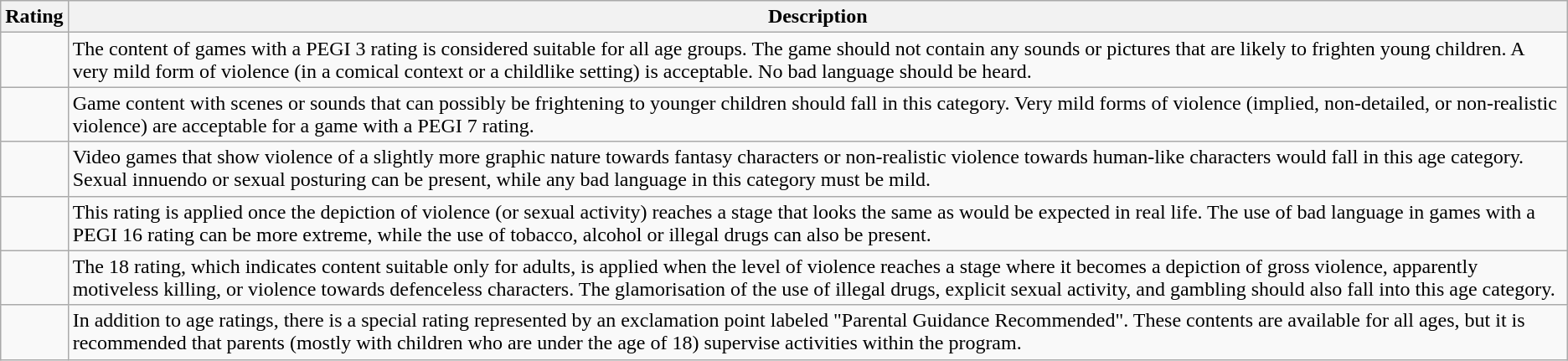<table class="wikitable">
<tr>
<th>Rating</th>
<th>Description</th>
</tr>
<tr>
<td></td>
<td>The content of games with a PEGI 3 rating is considered suitable for all age groups. The game should not contain any sounds or pictures that are likely to frighten young children. A very mild form of violence (in a comical context or a childlike setting) is acceptable. No bad language should be heard.</td>
</tr>
<tr>
<td></td>
<td>Game content with scenes or sounds that can possibly be frightening to younger children should fall in this category. Very mild forms of violence (implied, non-detailed, or non-realistic violence) are acceptable for a game with a PEGI 7 rating.</td>
</tr>
<tr>
<td></td>
<td>Video games that show violence of a slightly more graphic nature towards fantasy characters or non-realistic violence towards human-like characters would fall in this age category. Sexual innuendo or sexual posturing can be present, while any bad language in this category must be mild.</td>
</tr>
<tr>
<td></td>
<td>This rating is applied once the depiction of violence (or sexual activity) reaches a stage that looks the same as would be expected in real life. The use of bad language in games with a PEGI 16 rating can be more extreme, while the use of tobacco, alcohol or illegal drugs can also be present.</td>
</tr>
<tr>
<td></td>
<td>The 18 rating, which indicates content suitable only for adults, is applied when the level of violence reaches a stage where it becomes a depiction of gross violence, apparently motiveless killing, or violence towards defenceless characters. The glamorisation of the use of illegal drugs, explicit sexual activity, and gambling should also fall into this age category.</td>
</tr>
<tr>
<td></td>
<td>In addition to age ratings, there is a special rating represented by an exclamation point labeled "Parental Guidance Recommended". These contents are available for all ages, but it is recommended that parents (mostly with children who are under the age of 18) supervise activities within the program.</td>
</tr>
</table>
